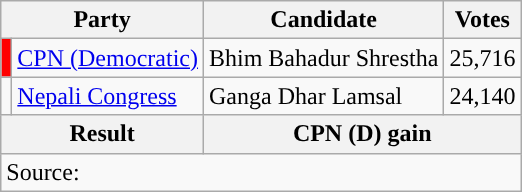<table class="wikitable">
<tr>
<th colspan="2">Party</th>
<th>Candidate</th>
<th>Votes</th>
</tr>
<tr>
<td style="background-color:red"></td>
<td><a href='#'>CPN (Democratic)</a></td>
<td>Bhim Bahadur Shrestha</td>
<td>25,716</td>
</tr>
<tr>
<td style="background-color:"></td>
<td><a href='#'>Nepali Congress</a></td>
<td>Ganga Dhar Lamsal</td>
<td>24,140</td>
</tr>
<tr>
<th colspan="2">Result</th>
<th colspan="2">CPN (D) gain</th>
</tr>
<tr>
<td colspan="4">Source: </td>
</tr>
</table>
